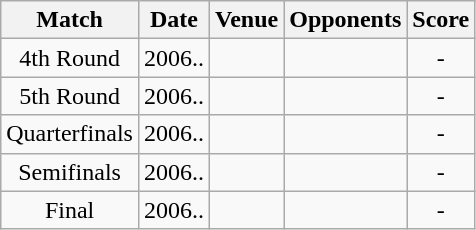<table class="wikitable" style="text-align:center;">
<tr>
<th>Match</th>
<th>Date</th>
<th>Venue</th>
<th>Opponents</th>
<th>Score</th>
</tr>
<tr>
<td>4th Round</td>
<td>2006..</td>
<td></td>
<td></td>
<td>-</td>
</tr>
<tr>
<td>5th Round</td>
<td>2006..</td>
<td></td>
<td></td>
<td>-</td>
</tr>
<tr>
<td>Quarterfinals</td>
<td>2006..</td>
<td></td>
<td></td>
<td>-</td>
</tr>
<tr>
<td>Semifinals</td>
<td>2006..</td>
<td></td>
<td></td>
<td>-</td>
</tr>
<tr>
<td>Final</td>
<td>2006..</td>
<td></td>
<td></td>
<td>-</td>
</tr>
</table>
